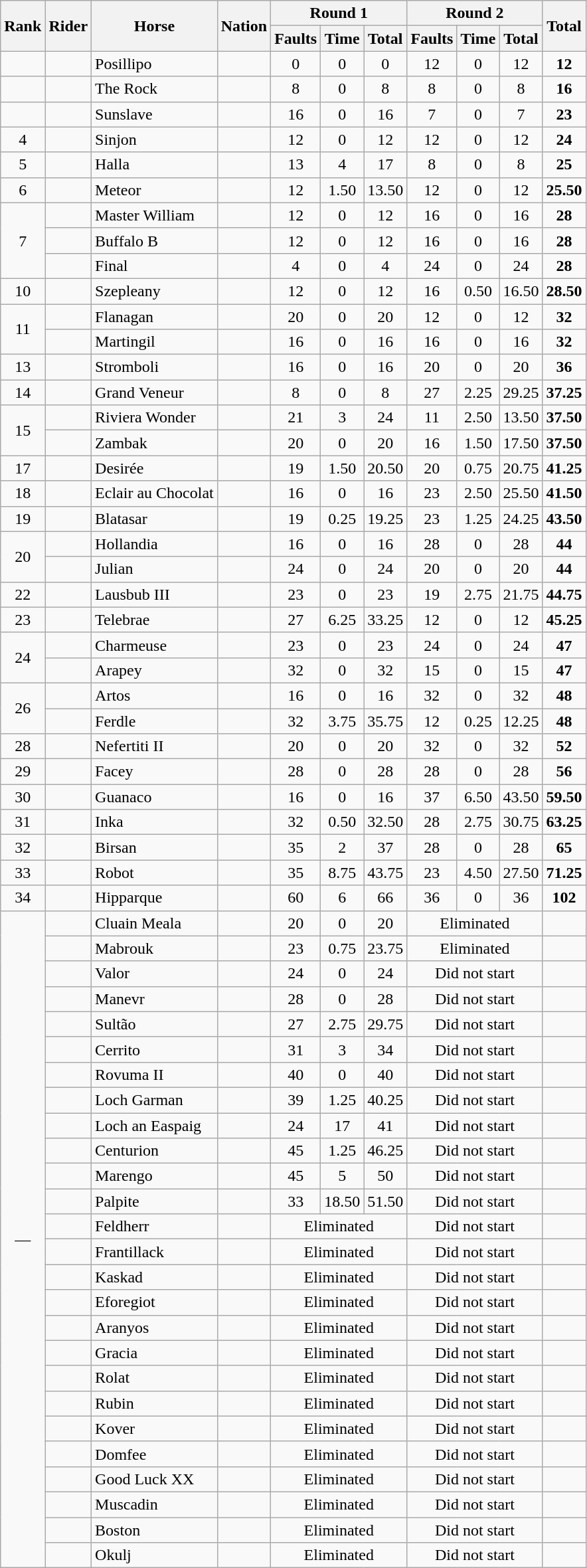<table class="wikitable sortable" style="text-align:center">
<tr>
<th rowspan=2>Rank</th>
<th rowspan=2>Rider</th>
<th rowspan=2>Horse</th>
<th rowspan=2>Nation</th>
<th colspan=3>Round 1</th>
<th colspan=3>Round 2</th>
<th rowspan=2>Total</th>
</tr>
<tr>
<th>Faults</th>
<th>Time</th>
<th>Total</th>
<th>Faults</th>
<th>Time</th>
<th>Total</th>
</tr>
<tr>
<td></td>
<td align=left></td>
<td align=left>Posillipo</td>
<td align=left></td>
<td>0</td>
<td>0</td>
<td>0</td>
<td>12</td>
<td>0</td>
<td>12</td>
<td><strong>12</strong></td>
</tr>
<tr>
<td></td>
<td align=left></td>
<td align=left>The Rock</td>
<td align=left></td>
<td>8</td>
<td>0</td>
<td>8</td>
<td>8</td>
<td>0</td>
<td>8</td>
<td><strong>16</strong></td>
</tr>
<tr>
<td></td>
<td align=left></td>
<td align=left>Sunslave</td>
<td align=left></td>
<td>16</td>
<td>0</td>
<td>16</td>
<td>7</td>
<td>0</td>
<td>7</td>
<td><strong>23</strong></td>
</tr>
<tr>
<td>4</td>
<td align=left></td>
<td align=left>Sinjon</td>
<td align=left></td>
<td>12</td>
<td>0</td>
<td>12</td>
<td>12</td>
<td>0</td>
<td>12</td>
<td><strong>24</strong></td>
</tr>
<tr>
<td>5</td>
<td align=left></td>
<td align=left>Halla</td>
<td align=left></td>
<td>13</td>
<td>4</td>
<td>17</td>
<td>8</td>
<td>0</td>
<td>8</td>
<td><strong>25</strong></td>
</tr>
<tr>
<td>6</td>
<td align=left></td>
<td align=left>Meteor</td>
<td align=left></td>
<td>12</td>
<td>1.50</td>
<td>13.50</td>
<td>12</td>
<td>0</td>
<td>12</td>
<td><strong>25.50</strong></td>
</tr>
<tr>
<td rowspan=3>7</td>
<td align=left></td>
<td align=left>Master William</td>
<td align=left></td>
<td>12</td>
<td>0</td>
<td>12</td>
<td>16</td>
<td>0</td>
<td>16</td>
<td><strong>28</strong></td>
</tr>
<tr>
<td align=left></td>
<td align=left>Buffalo B</td>
<td align=left></td>
<td>12</td>
<td>0</td>
<td>12</td>
<td>16</td>
<td>0</td>
<td>16</td>
<td><strong>28</strong></td>
</tr>
<tr>
<td align=left></td>
<td align=left>Final</td>
<td align=left></td>
<td>4</td>
<td>0</td>
<td>4</td>
<td>24</td>
<td>0</td>
<td>24</td>
<td><strong>28</strong></td>
</tr>
<tr>
<td>10</td>
<td align=left></td>
<td align=left>Szepleany</td>
<td align=left></td>
<td>12</td>
<td>0</td>
<td>12</td>
<td>16</td>
<td>0.50</td>
<td>16.50</td>
<td><strong>28.50</strong></td>
</tr>
<tr>
<td rowspan=2>11</td>
<td align=left></td>
<td align=left>Flanagan</td>
<td align=left></td>
<td>20</td>
<td>0</td>
<td>20</td>
<td>12</td>
<td>0</td>
<td>12</td>
<td><strong>32</strong></td>
</tr>
<tr>
<td align=left></td>
<td align=left>Martingil</td>
<td align=left></td>
<td>16</td>
<td>0</td>
<td>16</td>
<td>16</td>
<td>0</td>
<td>16</td>
<td><strong>32</strong></td>
</tr>
<tr>
<td>13</td>
<td align=left></td>
<td align=left>Stromboli</td>
<td align=left></td>
<td>16</td>
<td>0</td>
<td>16</td>
<td>20</td>
<td>0</td>
<td>20</td>
<td><strong>36</strong></td>
</tr>
<tr>
<td>14</td>
<td align=left></td>
<td align=left>Grand Veneur</td>
<td align=left></td>
<td>8</td>
<td>0</td>
<td>8</td>
<td>27</td>
<td>2.25</td>
<td>29.25</td>
<td><strong>37.25</strong></td>
</tr>
<tr>
<td rowspan=2>15</td>
<td align=left></td>
<td align=left>Riviera Wonder</td>
<td align=left></td>
<td>21</td>
<td>3</td>
<td>24</td>
<td>11</td>
<td>2.50</td>
<td>13.50</td>
<td><strong>37.50</strong></td>
</tr>
<tr>
<td align=left></td>
<td align=left>Zambak</td>
<td align=left></td>
<td>20</td>
<td>0</td>
<td>20</td>
<td>16</td>
<td>1.50</td>
<td>17.50</td>
<td><strong>37.50</strong></td>
</tr>
<tr>
<td>17</td>
<td align=left></td>
<td align=left>Desirée</td>
<td align=left></td>
<td>19</td>
<td>1.50</td>
<td>20.50</td>
<td>20</td>
<td>0.75</td>
<td>20.75</td>
<td><strong>41.25</strong></td>
</tr>
<tr>
<td>18</td>
<td align=left></td>
<td align=left>Eclair au Chocolat</td>
<td align=left></td>
<td>16</td>
<td>0</td>
<td>16</td>
<td>23</td>
<td>2.50</td>
<td>25.50</td>
<td><strong>41.50</strong></td>
</tr>
<tr>
<td>19</td>
<td align=left></td>
<td align=left>Blatasar</td>
<td align=left></td>
<td>19</td>
<td>0.25</td>
<td>19.25</td>
<td>23</td>
<td>1.25</td>
<td>24.25</td>
<td><strong>43.50</strong></td>
</tr>
<tr>
<td rowspan=2>20</td>
<td align=left></td>
<td align=left>Hollandia</td>
<td align=left></td>
<td>16</td>
<td>0</td>
<td>16</td>
<td>28</td>
<td>0</td>
<td>28</td>
<td><strong>44</strong></td>
</tr>
<tr>
<td align=left></td>
<td align=left>Julian</td>
<td align=left></td>
<td>24</td>
<td>0</td>
<td>24</td>
<td>20</td>
<td>0</td>
<td>20</td>
<td><strong>44</strong></td>
</tr>
<tr>
<td>22</td>
<td align=left></td>
<td align=left>Lausbub III</td>
<td align=left></td>
<td>23</td>
<td>0</td>
<td>23</td>
<td>19</td>
<td>2.75</td>
<td>21.75</td>
<td><strong>44.75</strong></td>
</tr>
<tr>
<td>23</td>
<td align=left></td>
<td align=left>Telebrae</td>
<td align=left></td>
<td>27</td>
<td>6.25</td>
<td>33.25</td>
<td>12</td>
<td>0</td>
<td>12</td>
<td><strong>45.25</strong></td>
</tr>
<tr>
<td rowspan=2>24</td>
<td align=left></td>
<td align=left>Charmeuse</td>
<td align=left></td>
<td>23</td>
<td>0</td>
<td>23</td>
<td>24</td>
<td>0</td>
<td>24</td>
<td><strong>47</strong></td>
</tr>
<tr>
<td align=left></td>
<td align=left>Arapey</td>
<td align=left></td>
<td>32</td>
<td>0</td>
<td>32</td>
<td>15</td>
<td>0</td>
<td>15</td>
<td><strong>47</strong></td>
</tr>
<tr>
<td rowspan=2>26</td>
<td align=left></td>
<td align=left>Artos</td>
<td align=left></td>
<td>16</td>
<td>0</td>
<td>16</td>
<td>32</td>
<td>0</td>
<td>32</td>
<td><strong>48</strong></td>
</tr>
<tr>
<td align=left></td>
<td align=left>Ferdle</td>
<td align=left></td>
<td>32</td>
<td>3.75</td>
<td>35.75</td>
<td>12</td>
<td>0.25</td>
<td>12.25</td>
<td><strong>48</strong></td>
</tr>
<tr>
<td>28</td>
<td align=left></td>
<td align=left>Nefertiti II</td>
<td align=left></td>
<td>20</td>
<td>0</td>
<td>20</td>
<td>32</td>
<td>0</td>
<td>32</td>
<td><strong>52</strong></td>
</tr>
<tr>
<td>29</td>
<td align=left></td>
<td align=left>Facey</td>
<td align=left></td>
<td>28</td>
<td>0</td>
<td>28</td>
<td>28</td>
<td>0</td>
<td>28</td>
<td><strong>56</strong></td>
</tr>
<tr>
<td>30</td>
<td align=left></td>
<td align=left>Guanaco</td>
<td align=left></td>
<td>16</td>
<td>0</td>
<td>16</td>
<td>37</td>
<td>6.50</td>
<td>43.50</td>
<td><strong>59.50</strong></td>
</tr>
<tr>
<td>31</td>
<td align=left></td>
<td align=left>Inka</td>
<td align=left></td>
<td>32</td>
<td>0.50</td>
<td>32.50</td>
<td>28</td>
<td>2.75</td>
<td>30.75</td>
<td><strong>63.25</strong></td>
</tr>
<tr>
<td>32</td>
<td align=left></td>
<td align=left>Birsan</td>
<td align=left></td>
<td>35</td>
<td>2</td>
<td>37</td>
<td>28</td>
<td>0</td>
<td>28</td>
<td><strong>65</strong></td>
</tr>
<tr>
<td>33</td>
<td align=left></td>
<td align=left>Robot</td>
<td align=left></td>
<td>35</td>
<td>8.75</td>
<td>43.75</td>
<td>23</td>
<td>4.50</td>
<td>27.50</td>
<td><strong>71.25</strong></td>
</tr>
<tr>
<td>34</td>
<td align=left></td>
<td align=left>Hipparque</td>
<td align=left></td>
<td>60</td>
<td>6</td>
<td>66</td>
<td>36</td>
<td>0</td>
<td>36</td>
<td><strong>102</strong></td>
</tr>
<tr>
<td rowspan=26 data-sort-value=35>—</td>
<td align=left></td>
<td align=left>Cluain Meala</td>
<td align=left></td>
<td>20</td>
<td>0</td>
<td>20</td>
<td colspan=3>Eliminated</td>
<td></td>
</tr>
<tr>
<td align=left></td>
<td align=left>Mabrouk</td>
<td align=left></td>
<td>23</td>
<td>0.75</td>
<td>23.75</td>
<td colspan=3>Eliminated</td>
<td></td>
</tr>
<tr>
<td align=left></td>
<td align=left>Valor</td>
<td align=left></td>
<td>24</td>
<td>0</td>
<td>24</td>
<td colspan=3>Did not start</td>
<td></td>
</tr>
<tr>
<td align=left></td>
<td align=left>Manevr</td>
<td align=left></td>
<td>28</td>
<td>0</td>
<td>28</td>
<td colspan=3>Did not start</td>
<td></td>
</tr>
<tr>
<td align=left></td>
<td align=left>Sultão</td>
<td align=left></td>
<td>27</td>
<td>2.75</td>
<td>29.75</td>
<td colspan=3>Did not start</td>
<td></td>
</tr>
<tr>
<td align=left></td>
<td align=left>Cerrito</td>
<td align=left></td>
<td>31</td>
<td>3</td>
<td>34</td>
<td colspan=3>Did not start</td>
<td></td>
</tr>
<tr>
<td align=left></td>
<td align=left>Rovuma II</td>
<td align=left></td>
<td>40</td>
<td>0</td>
<td>40</td>
<td colspan=3>Did not start</td>
<td></td>
</tr>
<tr>
<td align=left></td>
<td align=left>Loch Garman</td>
<td align=left></td>
<td>39</td>
<td>1.25</td>
<td>40.25</td>
<td colspan=3>Did not start</td>
<td></td>
</tr>
<tr>
<td align=left></td>
<td align=left>Loch an Easpaig</td>
<td align=left></td>
<td>24</td>
<td>17</td>
<td>41</td>
<td colspan=3>Did not start</td>
<td></td>
</tr>
<tr>
<td align=left></td>
<td align=left>Centurion</td>
<td align=left></td>
<td>45</td>
<td>1.25</td>
<td>46.25</td>
<td colspan=3>Did not start</td>
<td></td>
</tr>
<tr>
<td align=left></td>
<td align=left>Marengo</td>
<td align=left></td>
<td>45</td>
<td>5</td>
<td>50</td>
<td colspan=3>Did not start</td>
<td></td>
</tr>
<tr>
<td align=left></td>
<td align=left>Palpite</td>
<td align=left></td>
<td>33</td>
<td>18.50</td>
<td>51.50</td>
<td colspan=3>Did not start</td>
<td></td>
</tr>
<tr>
<td align=left></td>
<td align=left>Feldherr</td>
<td align=left></td>
<td colspan=3>Eliminated</td>
<td colspan=3>Did not start</td>
<td></td>
</tr>
<tr>
<td align=left></td>
<td align=left>Frantillack</td>
<td align=left></td>
<td colspan=3>Eliminated</td>
<td colspan=3>Did not start</td>
<td></td>
</tr>
<tr>
<td align=left></td>
<td align=left>Kaskad</td>
<td align=left></td>
<td colspan=3>Eliminated</td>
<td colspan=3>Did not start</td>
<td></td>
</tr>
<tr>
<td align=left></td>
<td align=left>Eforegiot</td>
<td align=left></td>
<td colspan=3>Eliminated</td>
<td colspan=3>Did not start</td>
<td></td>
</tr>
<tr>
<td align=left></td>
<td align=left>Aranyos</td>
<td align=left></td>
<td colspan=3>Eliminated</td>
<td colspan=3>Did not start</td>
<td></td>
</tr>
<tr>
<td align=left></td>
<td align=left>Gracia</td>
<td align=left></td>
<td colspan=3>Eliminated</td>
<td colspan=3>Did not start</td>
<td></td>
</tr>
<tr>
<td align=left></td>
<td align=left>Rolat</td>
<td align=left></td>
<td colspan=3>Eliminated</td>
<td colspan=3>Did not start</td>
<td></td>
</tr>
<tr>
<td align=left></td>
<td align=left>Rubin</td>
<td align=left></td>
<td colspan=3>Eliminated</td>
<td colspan=3>Did not start</td>
<td></td>
</tr>
<tr>
<td align=left></td>
<td align=left>Kover</td>
<td align=left></td>
<td colspan=3>Eliminated</td>
<td colspan=3>Did not start</td>
<td></td>
</tr>
<tr>
<td align=left></td>
<td align=left>Domfee</td>
<td align=left></td>
<td colspan=3>Eliminated</td>
<td colspan=3>Did not start</td>
<td></td>
</tr>
<tr>
<td align=left></td>
<td align=left>Good Luck XX</td>
<td align=left></td>
<td colspan=3>Eliminated</td>
<td colspan=3>Did not start</td>
<td></td>
</tr>
<tr>
<td align=left></td>
<td align=left>Muscadin</td>
<td align=left></td>
<td colspan=3>Eliminated</td>
<td colspan=3>Did not start</td>
<td></td>
</tr>
<tr>
<td align=left></td>
<td align=left>Boston</td>
<td align=left></td>
<td colspan=3>Eliminated</td>
<td colspan=3>Did not start</td>
<td></td>
</tr>
<tr>
<td align=left></td>
<td align=left>Okulj</td>
<td align=left></td>
<td colspan=3>Eliminated</td>
<td colspan=3>Did not start</td>
<td></td>
</tr>
</table>
